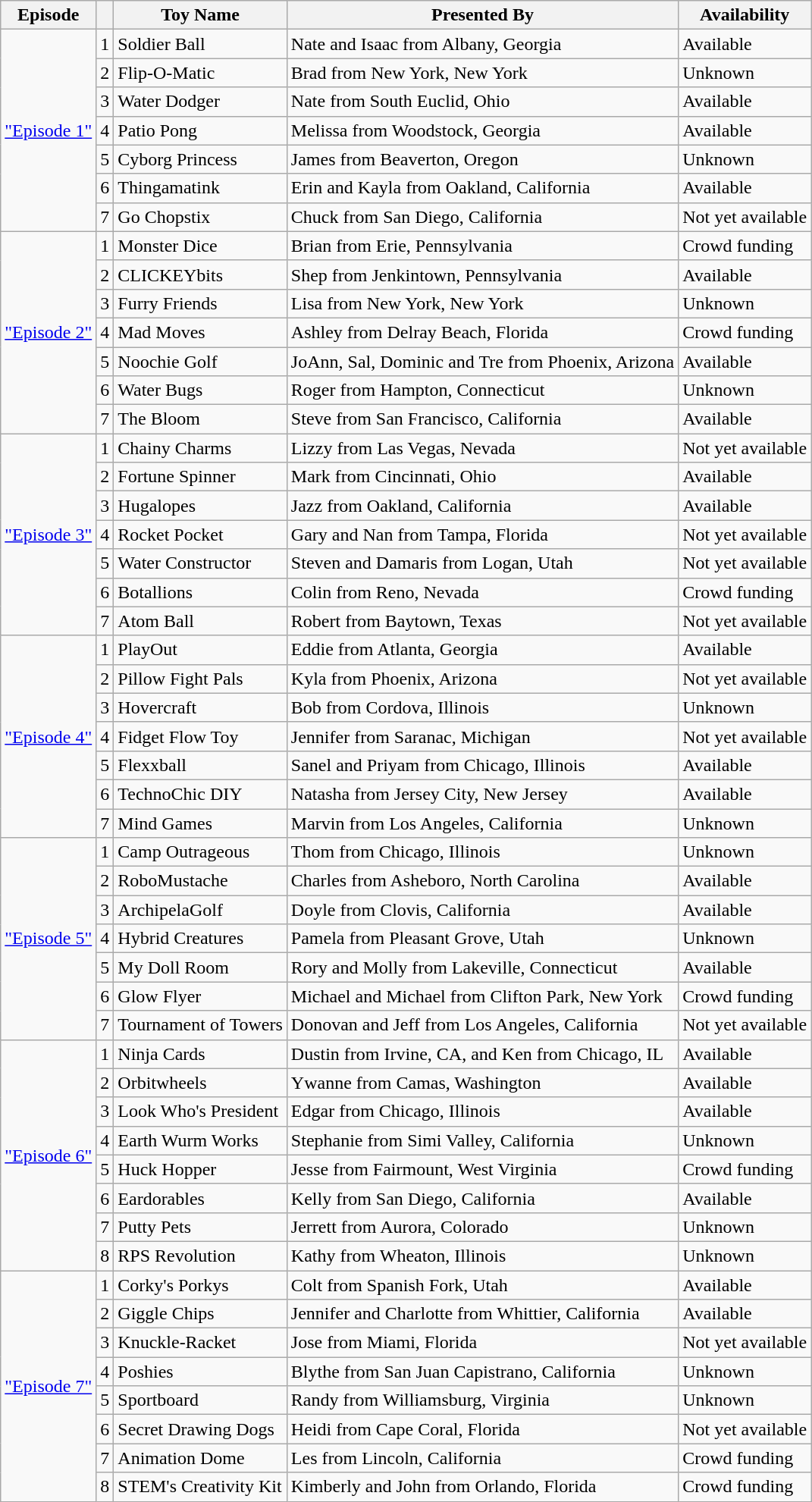<table class="wikitable sortable">
<tr>
<th>Episode</th>
<th></th>
<th>Toy Name</th>
<th>Presented By</th>
<th>Availability</th>
</tr>
<tr>
<td rowspan="7"><a href='#'>"Episode 1"</a></td>
<td style="text-align:center">1</td>
<td>Soldier Ball</td>
<td>Nate and Isaac from Albany, Georgia</td>
<td>Available</td>
</tr>
<tr>
<td style="text-align:center">2</td>
<td>Flip-O-Matic</td>
<td>Brad from New York, New York</td>
<td>Unknown</td>
</tr>
<tr>
<td style="text-align:center">3</td>
<td>Water Dodger</td>
<td>Nate from South Euclid, Ohio</td>
<td>Available</td>
</tr>
<tr>
<td style="text-align:center">4</td>
<td>Patio Pong</td>
<td>Melissa from Woodstock, Georgia</td>
<td>Available</td>
</tr>
<tr>
<td style="text-align:center">5</td>
<td>Cyborg Princess</td>
<td>James from Beaverton, Oregon</td>
<td>Unknown</td>
</tr>
<tr>
<td style="text-align:center">6</td>
<td>Thingamatink</td>
<td>Erin and Kayla from Oakland, California</td>
<td>Available</td>
</tr>
<tr>
<td style="text-align:center">7</td>
<td>Go Chopstix</td>
<td>Chuck from San Diego, California</td>
<td>Not yet available</td>
</tr>
<tr>
<td rowspan="7"><a href='#'>"Episode 2"</a></td>
<td style="text-align:center">1</td>
<td>Monster Dice</td>
<td>Brian from Erie, Pennsylvania</td>
<td>Crowd funding</td>
</tr>
<tr>
<td style="text-align:center">2</td>
<td>CLICKEYbits</td>
<td>Shep from Jenkintown, Pennsylvania</td>
<td>Available</td>
</tr>
<tr>
<td style="text-align:center">3</td>
<td>Furry Friends</td>
<td>Lisa from New York, New York</td>
<td>Unknown</td>
</tr>
<tr>
<td style="text-align:center">4</td>
<td>Mad Moves</td>
<td>Ashley from Delray Beach, Florida</td>
<td>Crowd funding</td>
</tr>
<tr>
<td style="text-align:center">5</td>
<td>Noochie Golf</td>
<td>JoAnn, Sal, Dominic and Tre from Phoenix, Arizona</td>
<td>Available</td>
</tr>
<tr>
<td style="text-align:center">6</td>
<td>Water Bugs</td>
<td>Roger from Hampton, Connecticut</td>
<td>Unknown</td>
</tr>
<tr>
<td style="text-align:center">7</td>
<td>The Bloom</td>
<td>Steve from San Francisco, California</td>
<td>Available</td>
</tr>
<tr>
<td rowspan="7"><a href='#'>"Episode 3"</a></td>
<td style="text-align:center">1</td>
<td>Chainy Charms</td>
<td>Lizzy from Las Vegas, Nevada</td>
<td>Not yet available</td>
</tr>
<tr>
<td style="text-align:center">2</td>
<td>Fortune Spinner</td>
<td>Mark from Cincinnati, Ohio</td>
<td>Available</td>
</tr>
<tr>
<td style="text-align:center">3</td>
<td>Hugalopes</td>
<td>Jazz from Oakland, California</td>
<td>Available</td>
</tr>
<tr>
<td style="text-align:center">4</td>
<td>Rocket Pocket</td>
<td>Gary and Nan from Tampa, Florida</td>
<td>Not yet available</td>
</tr>
<tr>
<td style="text-align:center">5</td>
<td>Water Constructor</td>
<td>Steven and Damaris from Logan, Utah</td>
<td>Not yet available</td>
</tr>
<tr>
<td style="text-align:center">6</td>
<td>Botallions</td>
<td>Colin from Reno, Nevada</td>
<td>Crowd funding</td>
</tr>
<tr>
<td style="text-align:center">7</td>
<td>Atom Ball</td>
<td>Robert from Baytown, Texas</td>
<td>Not yet available</td>
</tr>
<tr>
<td rowspan="7"><a href='#'>"Episode 4"</a></td>
<td style="text-align:center">1</td>
<td>PlayOut</td>
<td>Eddie from Atlanta, Georgia</td>
<td>Available</td>
</tr>
<tr>
<td style="text-align:center">2</td>
<td>Pillow Fight Pals</td>
<td>Kyla from Phoenix, Arizona</td>
<td>Not yet available</td>
</tr>
<tr>
<td style="text-align:center">3</td>
<td>Hovercraft</td>
<td>Bob from Cordova, Illinois</td>
<td>Unknown</td>
</tr>
<tr>
<td style="text-align:center">4</td>
<td>Fidget Flow Toy</td>
<td>Jennifer from Saranac, Michigan</td>
<td>Not yet available</td>
</tr>
<tr>
<td style="text-align:center">5</td>
<td>Flexxball</td>
<td>Sanel and Priyam from Chicago, Illinois</td>
<td>Available</td>
</tr>
<tr>
<td style="text-align:center">6</td>
<td>TechnoChic DIY</td>
<td>Natasha from Jersey City, New Jersey</td>
<td>Available</td>
</tr>
<tr>
<td style="text-align:center">7</td>
<td>Mind Games</td>
<td>Marvin from Los Angeles, California</td>
<td>Unknown</td>
</tr>
<tr>
<td rowspan="7"><a href='#'>"Episode 5"</a></td>
<td style="text-align:center">1</td>
<td>Camp Outrageous</td>
<td>Thom from Chicago, Illinois</td>
<td>Unknown</td>
</tr>
<tr>
<td style="text-align:center">2</td>
<td>RoboMustache</td>
<td>Charles from Asheboro, North Carolina</td>
<td>Available</td>
</tr>
<tr>
<td style="text-align:center">3</td>
<td>ArchipelaGolf</td>
<td>Doyle from Clovis, California</td>
<td>Available</td>
</tr>
<tr>
<td style="text-align:center">4</td>
<td>Hybrid Creatures</td>
<td>Pamela from Pleasant Grove, Utah</td>
<td>Unknown</td>
</tr>
<tr>
<td style="text-align:center">5</td>
<td>My Doll Room</td>
<td>Rory and Molly from Lakeville, Connecticut</td>
<td>Available</td>
</tr>
<tr>
<td style="text-align:center">6</td>
<td>Glow Flyer</td>
<td>Michael and Michael from Clifton Park, New York</td>
<td>Crowd funding </td>
</tr>
<tr>
<td style="text-align:center">7</td>
<td>Tournament of Towers</td>
<td>Donovan and Jeff from Los Angeles, California</td>
<td>Not yet available</td>
</tr>
<tr>
<td rowspan="8"><a href='#'>"Episode 6"</a></td>
<td style="text-align:center">1</td>
<td>Ninja Cards</td>
<td>Dustin from Irvine, CA, and Ken from Chicago, IL</td>
<td>Available</td>
</tr>
<tr>
<td style="text-align:center">2</td>
<td>Orbitwheels</td>
<td>Ywanne from Camas, Washington</td>
<td>Available</td>
</tr>
<tr>
<td style="text-align:center">3</td>
<td>Look Who's President</td>
<td>Edgar from Chicago, Illinois</td>
<td>Available</td>
</tr>
<tr>
<td style="text-align:center">4</td>
<td>Earth Wurm Works</td>
<td>Stephanie from Simi Valley, California</td>
<td>Unknown</td>
</tr>
<tr>
<td style="text-align:center">5</td>
<td>Huck Hopper</td>
<td>Jesse from Fairmount, West Virginia</td>
<td>Crowd funding</td>
</tr>
<tr>
<td style="text-align:center">6</td>
<td>Eardorables</td>
<td>Kelly from San Diego, California</td>
<td>Available</td>
</tr>
<tr>
<td style="text-align:center">7</td>
<td>Putty Pets</td>
<td>Jerrett from Aurora, Colorado</td>
<td>Unknown</td>
</tr>
<tr>
<td style="text-align:center">8</td>
<td>RPS Revolution</td>
<td>Kathy from Wheaton, Illinois</td>
<td>Unknown</td>
</tr>
<tr>
<td rowspan="8"><a href='#'>"Episode 7"</a></td>
<td style="text-align:center">1</td>
<td>Corky's Porkys</td>
<td>Colt from Spanish Fork, Utah</td>
<td>Available</td>
</tr>
<tr>
<td style="text-align:center">2</td>
<td>Giggle Chips</td>
<td>Jennifer and Charlotte from Whittier, California</td>
<td>Available</td>
</tr>
<tr>
<td style="text-align:center">3</td>
<td>Knuckle-Racket</td>
<td>Jose from Miami, Florida</td>
<td>Not yet available</td>
</tr>
<tr>
<td style="text-align:center">4</td>
<td>Poshies</td>
<td>Blythe from San Juan Capistrano, California</td>
<td>Unknown</td>
</tr>
<tr>
<td style="text-align:center">5</td>
<td>Sportboard</td>
<td>Randy from Williamsburg, Virginia</td>
<td>Unknown</td>
</tr>
<tr>
<td style="text-align:center">6</td>
<td>Secret Drawing Dogs</td>
<td>Heidi from Cape Coral, Florida</td>
<td>Not yet available</td>
</tr>
<tr>
<td style="text-align:center">7</td>
<td>Animation Dome</td>
<td>Les from Lincoln, California</td>
<td>Crowd funding</td>
</tr>
<tr>
<td style="text-align:center">8</td>
<td>STEM's Creativity Kit</td>
<td>Kimberly and John from Orlando, Florida</td>
<td>Crowd funding</td>
</tr>
</table>
